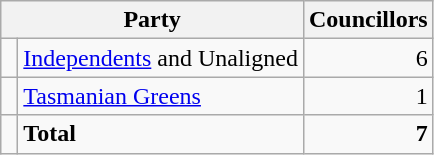<table class="wikitable">
<tr>
<th colspan="2">Party</th>
<th>Councillors</th>
</tr>
<tr>
<td> </td>
<td><a href='#'>Independents</a> and Unaligned</td>
<td align=right>6</td>
</tr>
<tr>
<td> </td>
<td><a href='#'>Tasmanian Greens</a></td>
<td align=right>1</td>
</tr>
<tr>
<td></td>
<td><strong>Total</strong></td>
<td align=right><strong>7</strong></td>
</tr>
</table>
